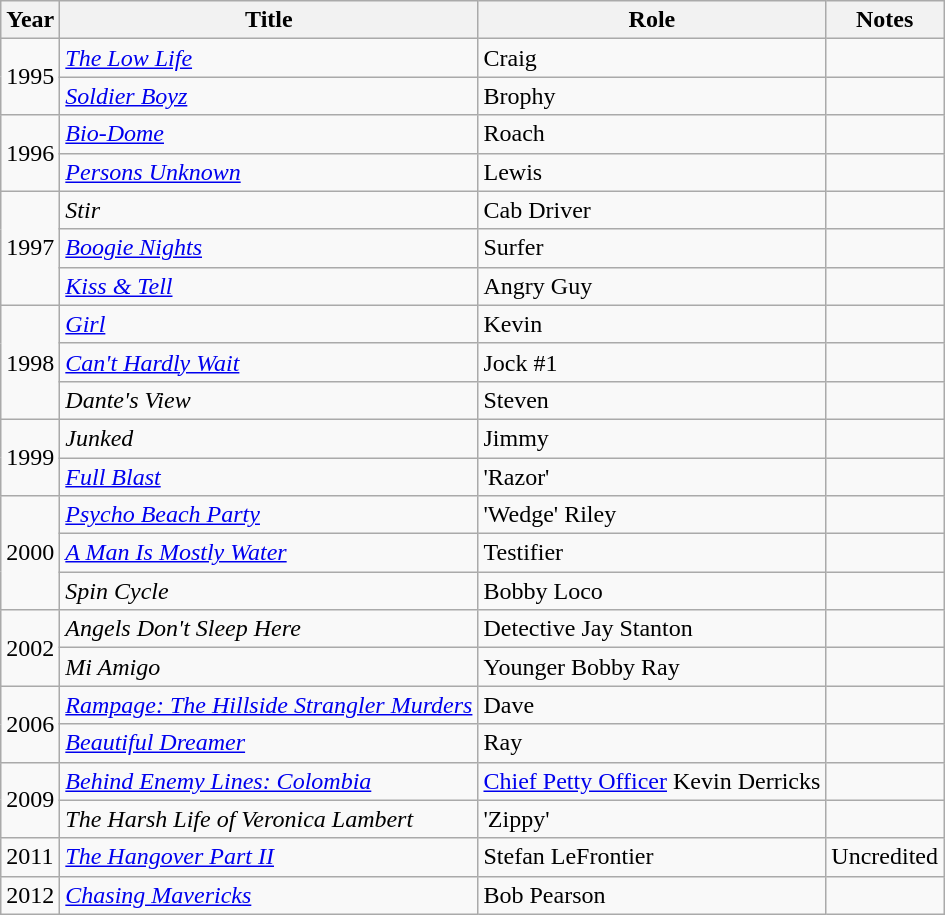<table class="wikitable sortable">
<tr>
<th>Year</th>
<th>Title</th>
<th>Role</th>
<th>Notes</th>
</tr>
<tr>
<td rowspan="2">1995</td>
<td><em><a href='#'>The Low Life</a></em></td>
<td>Craig</td>
<td></td>
</tr>
<tr>
<td><em><a href='#'>Soldier Boyz</a></em></td>
<td>Brophy</td>
<td></td>
</tr>
<tr>
<td rowspan="2">1996</td>
<td><em><a href='#'>Bio-Dome</a></em></td>
<td>Roach</td>
<td></td>
</tr>
<tr>
<td><a href='#'><em>Persons Unknown</em></a></td>
<td>Lewis</td>
<td></td>
</tr>
<tr>
<td rowspan="3">1997</td>
<td><em>Stir</em></td>
<td>Cab Driver</td>
<td></td>
</tr>
<tr>
<td><em><a href='#'>Boogie Nights</a></em></td>
<td>Surfer</td>
<td></td>
</tr>
<tr>
<td><a href='#'><em>Kiss & Tell</em></a></td>
<td>Angry Guy</td>
<td></td>
</tr>
<tr>
<td rowspan="3">1998</td>
<td><a href='#'><em>Girl</em></a></td>
<td>Kevin</td>
<td></td>
</tr>
<tr>
<td><em><a href='#'>Can't Hardly Wait</a></em></td>
<td>Jock #1</td>
<td></td>
</tr>
<tr>
<td><em>Dante's View</em></td>
<td>Steven</td>
<td></td>
</tr>
<tr>
<td rowspan="2">1999</td>
<td><em>Junked</em></td>
<td>Jimmy</td>
<td></td>
</tr>
<tr>
<td><a href='#'><em>Full Blast</em></a></td>
<td>'Razor'</td>
<td></td>
</tr>
<tr>
<td rowspan="3">2000</td>
<td><em><a href='#'>Psycho Beach Party</a></em></td>
<td>'Wedge' Riley</td>
<td></td>
</tr>
<tr>
<td><em><a href='#'>A Man Is Mostly Water</a></em></td>
<td>Testifier</td>
<td></td>
</tr>
<tr>
<td><em>Spin Cycle</em></td>
<td>Bobby Loco</td>
<td></td>
</tr>
<tr>
<td rowspan="2">2002</td>
<td><em>Angels Don't Sleep Here</em></td>
<td>Detective Jay Stanton</td>
<td></td>
</tr>
<tr>
<td><em>Mi Amigo</em></td>
<td>Younger Bobby Ray</td>
<td></td>
</tr>
<tr>
<td rowspan="2">2006</td>
<td><em><a href='#'>Rampage: The Hillside Strangler Murders</a></em></td>
<td>Dave</td>
<td></td>
</tr>
<tr>
<td><a href='#'><em>Beautiful Dreamer</em></a></td>
<td>Ray</td>
<td></td>
</tr>
<tr>
<td rowspan="2">2009</td>
<td><em><a href='#'>Behind Enemy Lines: Colombia</a></em></td>
<td><a href='#'>Chief Petty Officer</a> Kevin Derricks</td>
<td></td>
</tr>
<tr>
<td><em>The Harsh Life of Veronica Lambert</em></td>
<td>'Zippy'</td>
<td></td>
</tr>
<tr>
<td>2011</td>
<td><em><a href='#'>The Hangover Part II</a></em></td>
<td>Stefan LeFrontier</td>
<td>Uncredited</td>
</tr>
<tr>
<td>2012</td>
<td><em><a href='#'>Chasing Mavericks</a></em></td>
<td>Bob Pearson</td>
<td></td>
</tr>
</table>
